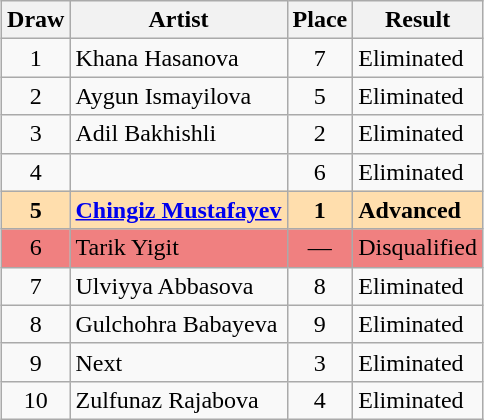<table class="sortable wikitable" style="margin: 1em auto 1em auto; text-align:center">
<tr>
<th>Draw</th>
<th>Artist</th>
<th>Place</th>
<th>Result</th>
</tr>
<tr>
<td>1</td>
<td align="left">Khana Hasanova</td>
<td>7</td>
<td align="left">Eliminated</td>
</tr>
<tr>
<td>2</td>
<td align="left">Aygun Ismayilova</td>
<td>5</td>
<td align="left">Eliminated</td>
</tr>
<tr>
<td>3</td>
<td align="left">Adil Bakhishli</td>
<td>2</td>
<td align="left">Eliminated</td>
</tr>
<tr>
<td>4</td>
<td align="left"></td>
<td>6</td>
<td align="left">Eliminated</td>
</tr>
<tr style="font-weight:bold;background:navajowhite;">
<td>5</td>
<td align="left"><a href='#'>Chingiz Mustafayev</a></td>
<td>1</td>
<td align="left">Advanced</td>
</tr>
<tr bgcolor="#F08080">
<td>6</td>
<td align="left">Tarik Yigit</td>
<td data-sort-value="10">—</td>
<td align="left">Disqualified</td>
</tr>
<tr>
<td>7</td>
<td align="left">Ulviyya Abbasova</td>
<td>8</td>
<td align="left">Eliminated</td>
</tr>
<tr>
<td>8</td>
<td align="left">Gulchohra Babayeva</td>
<td>9</td>
<td align="left">Eliminated</td>
</tr>
<tr>
<td>9</td>
<td align="left">Next</td>
<td>3</td>
<td align="left">Eliminated</td>
</tr>
<tr>
<td>10</td>
<td align="left">Zulfunaz Rajabova</td>
<td>4</td>
<td align="left">Eliminated</td>
</tr>
</table>
